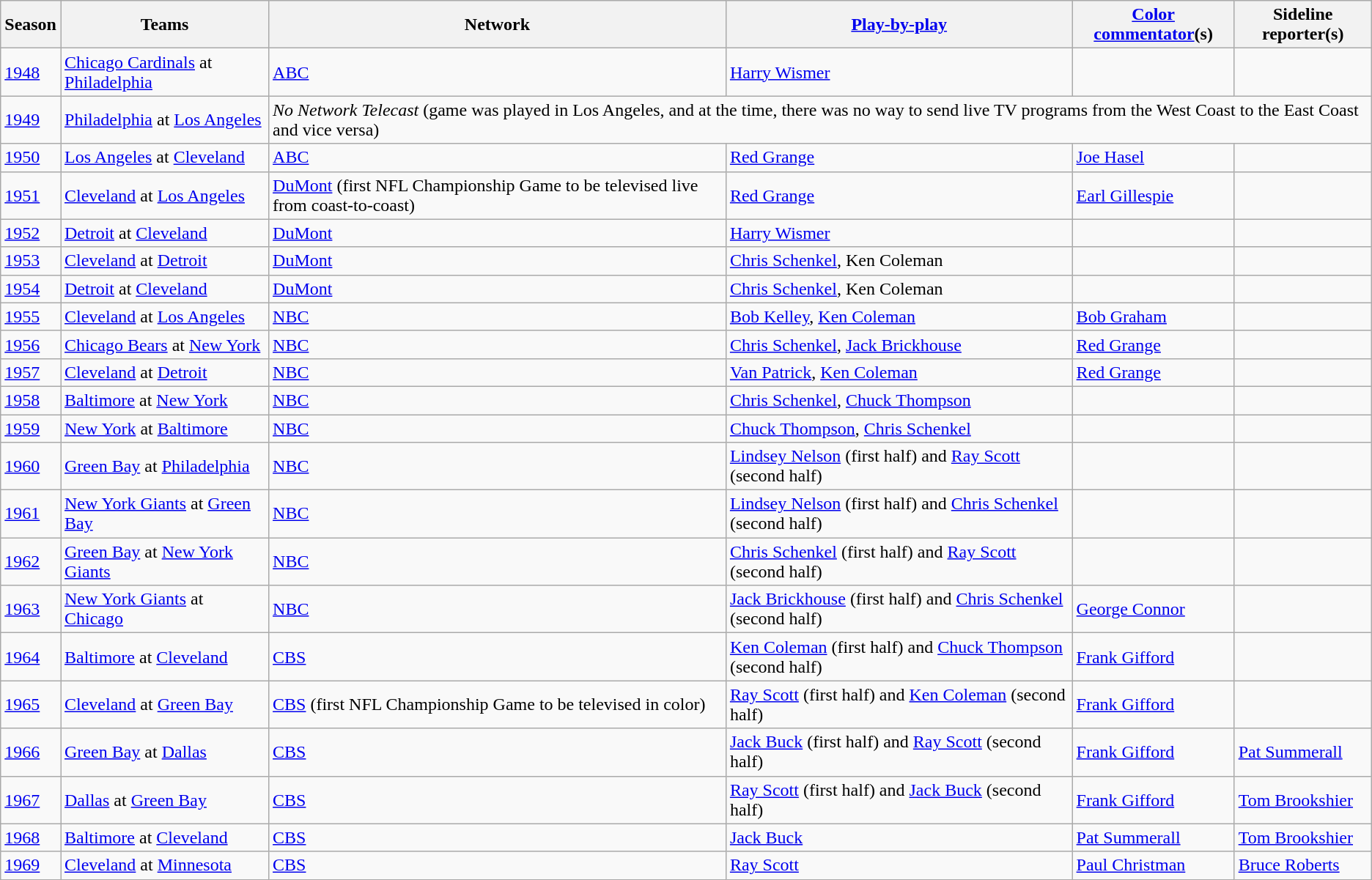<table class="wikitable">
<tr>
<th>Season</th>
<th>Teams</th>
<th>Network</th>
<th><a href='#'>Play-by-play</a></th>
<th><a href='#'>Color commentator</a>(s)</th>
<th>Sideline reporter(s)</th>
</tr>
<tr>
<td><a href='#'>1948</a></td>
<td><a href='#'>Chicago Cardinals</a> at <a href='#'>Philadelphia</a></td>
<td><a href='#'>ABC</a></td>
<td><a href='#'>Harry Wismer</a></td>
<td></td>
<td></td>
</tr>
<tr>
<td><a href='#'>1949</a></td>
<td><a href='#'>Philadelphia</a> at <a href='#'>Los Angeles</a></td>
<td colspan="4"><em>No Network Telecast</em> (game was played in Los Angeles, and at the time, there was no way to send live TV programs from the West Coast to the East Coast and vice versa)</td>
</tr>
<tr>
<td><a href='#'>1950</a></td>
<td><a href='#'>Los Angeles</a> at <a href='#'>Cleveland</a></td>
<td><a href='#'>ABC</a></td>
<td><a href='#'>Red Grange</a></td>
<td><a href='#'>Joe Hasel</a></td>
<td></td>
</tr>
<tr>
<td><a href='#'>1951</a></td>
<td><a href='#'>Cleveland</a> at <a href='#'>Los Angeles</a></td>
<td><a href='#'>DuMont</a> (first NFL Championship Game to be televised live from coast-to-coast)</td>
<td><a href='#'>Red Grange</a></td>
<td><a href='#'>Earl Gillespie</a></td>
<td></td>
</tr>
<tr>
<td><a href='#'>1952</a></td>
<td><a href='#'>Detroit</a> at <a href='#'>Cleveland</a></td>
<td><a href='#'>DuMont</a></td>
<td><a href='#'>Harry Wismer</a></td>
<td></td>
<td></td>
</tr>
<tr>
<td><a href='#'>1953</a></td>
<td><a href='#'>Cleveland</a> at <a href='#'>Detroit</a></td>
<td><a href='#'>DuMont</a></td>
<td><a href='#'>Chris Schenkel</a>, Ken Coleman</td>
<td></td>
<td></td>
</tr>
<tr>
<td><a href='#'>1954</a></td>
<td><a href='#'>Detroit</a> at <a href='#'>Cleveland</a></td>
<td><a href='#'>DuMont</a></td>
<td><a href='#'>Chris Schenkel</a>, Ken Coleman</td>
<td></td>
<td></td>
</tr>
<tr>
<td><a href='#'>1955</a></td>
<td><a href='#'>Cleveland</a> at <a href='#'>Los Angeles</a></td>
<td><a href='#'>NBC</a></td>
<td><a href='#'>Bob Kelley</a>, <a href='#'>Ken Coleman</a></td>
<td><a href='#'>Bob Graham</a></td>
<td></td>
</tr>
<tr>
<td><a href='#'>1956</a></td>
<td><a href='#'>Chicago Bears</a> at <a href='#'>New York</a></td>
<td><a href='#'>NBC</a></td>
<td><a href='#'>Chris Schenkel</a>, <a href='#'>Jack Brickhouse</a></td>
<td><a href='#'>Red Grange</a></td>
<td></td>
</tr>
<tr>
<td><a href='#'>1957</a></td>
<td><a href='#'>Cleveland</a> at <a href='#'>Detroit</a></td>
<td><a href='#'>NBC</a></td>
<td><a href='#'>Van Patrick</a>, <a href='#'>Ken Coleman</a></td>
<td><a href='#'>Red Grange</a></td>
<td></td>
</tr>
<tr>
<td><a href='#'>1958</a></td>
<td><a href='#'>Baltimore</a> at <a href='#'>New York</a></td>
<td><a href='#'>NBC</a></td>
<td><a href='#'>Chris Schenkel</a>, <a href='#'>Chuck Thompson</a></td>
<td></td>
<td></td>
</tr>
<tr>
<td><a href='#'>1959</a></td>
<td><a href='#'>New York</a> at <a href='#'>Baltimore</a></td>
<td><a href='#'>NBC</a></td>
<td><a href='#'>Chuck Thompson</a>, <a href='#'>Chris Schenkel</a></td>
<td></td>
<td></td>
</tr>
<tr>
<td><a href='#'>1960</a></td>
<td><a href='#'>Green Bay</a> at <a href='#'>Philadelphia</a></td>
<td><a href='#'>NBC</a></td>
<td><a href='#'>Lindsey Nelson</a> (first half) and <a href='#'>Ray Scott</a> (second half)</td>
<td></td>
<td></td>
</tr>
<tr>
<td><a href='#'>1961</a></td>
<td><a href='#'>New York Giants</a> at <a href='#'>Green Bay</a></td>
<td><a href='#'>NBC</a></td>
<td><a href='#'>Lindsey Nelson</a> (first half) and <a href='#'>Chris Schenkel</a> (second half)</td>
<td></td>
<td></td>
</tr>
<tr>
<td><a href='#'>1962</a></td>
<td><a href='#'>Green Bay</a> at <a href='#'>New York Giants</a></td>
<td><a href='#'>NBC</a></td>
<td><a href='#'>Chris Schenkel</a> (first half) and <a href='#'>Ray Scott</a> (second half)</td>
<td></td>
<td></td>
</tr>
<tr>
<td><a href='#'>1963</a></td>
<td><a href='#'>New York Giants</a> at <a href='#'>Chicago</a></td>
<td><a href='#'>NBC</a></td>
<td><a href='#'>Jack Brickhouse</a> (first half) and <a href='#'>Chris Schenkel</a> (second half)</td>
<td><a href='#'>George Connor</a></td>
<td></td>
</tr>
<tr>
<td><a href='#'>1964</a></td>
<td><a href='#'>Baltimore</a> at <a href='#'>Cleveland</a></td>
<td><a href='#'>CBS</a></td>
<td><a href='#'>Ken Coleman</a> (first half) and <a href='#'>Chuck Thompson</a> (second half)</td>
<td><a href='#'>Frank Gifford</a></td>
<td></td>
</tr>
<tr>
<td><a href='#'>1965</a></td>
<td><a href='#'>Cleveland</a> at <a href='#'>Green Bay</a></td>
<td><a href='#'>CBS</a> (first NFL Championship Game to be televised in color)</td>
<td><a href='#'>Ray Scott</a> (first half) and <a href='#'>Ken Coleman</a> (second half)</td>
<td><a href='#'>Frank Gifford</a></td>
<td></td>
</tr>
<tr>
<td><a href='#'>1966</a></td>
<td><a href='#'>Green Bay</a> at <a href='#'>Dallas</a></td>
<td><a href='#'>CBS</a></td>
<td><a href='#'>Jack Buck</a> (first half) and <a href='#'>Ray Scott</a> (second half)</td>
<td><a href='#'>Frank Gifford</a></td>
<td><a href='#'>Pat Summerall</a></td>
</tr>
<tr>
<td><a href='#'>1967</a></td>
<td><a href='#'>Dallas</a> at <a href='#'>Green Bay</a></td>
<td><a href='#'>CBS</a></td>
<td><a href='#'>Ray Scott</a> (first half) and <a href='#'>Jack Buck</a> (second half)</td>
<td><a href='#'>Frank Gifford</a></td>
<td><a href='#'>Tom Brookshier</a></td>
</tr>
<tr>
<td><a href='#'>1968</a></td>
<td><a href='#'>Baltimore</a> at <a href='#'>Cleveland</a></td>
<td><a href='#'>CBS</a></td>
<td><a href='#'>Jack Buck</a></td>
<td><a href='#'>Pat Summerall</a></td>
<td><a href='#'>Tom Brookshier</a></td>
</tr>
<tr>
<td><a href='#'>1969</a></td>
<td><a href='#'>Cleveland</a> at <a href='#'>Minnesota</a></td>
<td><a href='#'>CBS</a></td>
<td><a href='#'>Ray Scott</a></td>
<td><a href='#'>Paul Christman</a></td>
<td><a href='#'>Bruce Roberts</a></td>
</tr>
</table>
